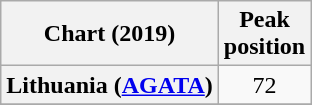<table class="wikitable plainrowheaders" style="text-align:center">
<tr>
<th scope="col">Chart (2019)</th>
<th scope="col">Peak<br> position</th>
</tr>
<tr>
<th scope="row">Lithuania (<a href='#'>AGATA</a>)</th>
<td>72</td>
</tr>
<tr>
</tr>
</table>
